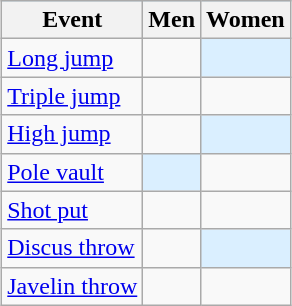<table class=wikitable style="margin: 1em auto 1em auto">
<tr style="background:#a5d9ff;">
<th>Event</th>
<th>Men</th>
<th>Women</th>
</tr>
<tr>
<td><a href='#'>Long jump</a></td>
<td></td>
<td style="background:#daefff;"></td>
</tr>
<tr>
<td><a href='#'>Triple jump</a></td>
<td></td>
<td></td>
</tr>
<tr>
<td><a href='#'>High jump</a></td>
<td></td>
<td style="background:#daefff;"></td>
</tr>
<tr>
<td><a href='#'>Pole vault</a></td>
<td style="background:#daefff;"></td>
<td></td>
</tr>
<tr>
<td><a href='#'>Shot put</a></td>
<td></td>
<td></td>
</tr>
<tr>
<td><a href='#'>Discus throw</a></td>
<td></td>
<td style="background:#daefff;"></td>
</tr>
<tr>
<td><a href='#'>Javelin throw</a></td>
<td></td>
<td></td>
</tr>
</table>
